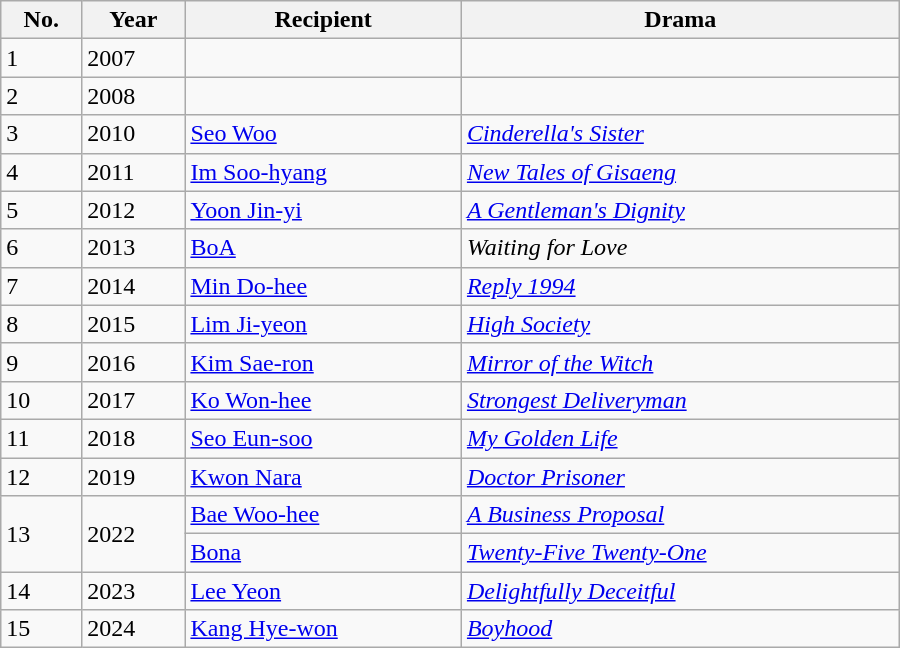<table class="wikitable" style="width:600px">
<tr>
<th>No.</th>
<th>Year</th>
<th>Recipient</th>
<th>Drama</th>
</tr>
<tr>
<td>1</td>
<td>2007</td>
<td></td>
<td></td>
</tr>
<tr>
<td>2</td>
<td>2008</td>
<td></td>
<td></td>
</tr>
<tr>
<td>3</td>
<td>2010</td>
<td><a href='#'>Seo Woo</a></td>
<td><em><a href='#'>Cinderella's Sister</a></em></td>
</tr>
<tr>
<td>4</td>
<td>2011</td>
<td><a href='#'>Im Soo-hyang</a></td>
<td><em><a href='#'>New Tales of Gisaeng</a></em></td>
</tr>
<tr>
<td>5</td>
<td>2012</td>
<td><a href='#'>Yoon Jin-yi</a></td>
<td><em><a href='#'>A Gentleman's Dignity</a></em></td>
</tr>
<tr>
<td>6</td>
<td>2013</td>
<td><a href='#'>BoA</a></td>
<td><em>Waiting for Love</em></td>
</tr>
<tr>
<td>7</td>
<td>2014</td>
<td><a href='#'>Min Do-hee</a></td>
<td><em><a href='#'>Reply 1994</a></em></td>
</tr>
<tr>
<td>8</td>
<td>2015</td>
<td><a href='#'>Lim Ji-yeon</a></td>
<td><em><a href='#'>High Society</a></em></td>
</tr>
<tr>
<td>9</td>
<td>2016</td>
<td><a href='#'>Kim Sae-ron</a></td>
<td><em><a href='#'>Mirror of the Witch</a></em></td>
</tr>
<tr>
<td>10</td>
<td>2017</td>
<td><a href='#'>Ko Won-hee</a></td>
<td><em><a href='#'>Strongest Deliveryman</a></em></td>
</tr>
<tr>
<td>11</td>
<td>2018</td>
<td><a href='#'>Seo Eun-soo</a></td>
<td><em><a href='#'>My Golden Life</a></em></td>
</tr>
<tr>
<td>12</td>
<td>2019</td>
<td><a href='#'>Kwon Nara</a></td>
<td><em><a href='#'>Doctor Prisoner</a></em></td>
</tr>
<tr>
<td rowspan=2>13</td>
<td rowspan=2>2022</td>
<td><a href='#'>Bae Woo-hee</a></td>
<td><em><a href='#'>A Business Proposal</a></em></td>
</tr>
<tr>
<td><a href='#'>Bona</a></td>
<td><em><a href='#'>Twenty-Five Twenty-One</a></em></td>
</tr>
<tr>
<td>14</td>
<td>2023</td>
<td><a href='#'>Lee Yeon</a></td>
<td><em><a href='#'>Delightfully Deceitful</a></em></td>
</tr>
<tr>
<td>15</td>
<td>2024</td>
<td><a href='#'>Kang Hye-won</a></td>
<td><em><a href='#'>Boyhood</a></em></td>
</tr>
</table>
